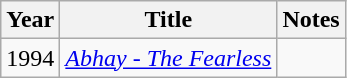<table class="wikitable sortable">
<tr>
<th>Year</th>
<th>Title</th>
<th>Notes</th>
</tr>
<tr>
<td>1994</td>
<td><em><a href='#'>Abhay -
The Fearless</a></em></td>
<td></td>
</tr>
</table>
